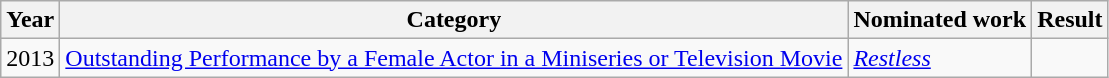<table class="wikitable sortable">
<tr>
<th>Year</th>
<th>Category</th>
<th>Nominated work</th>
<th>Result</th>
</tr>
<tr>
<td>2013</td>
<td><a href='#'>Outstanding Performance by a Female Actor in a Miniseries or Television Movie</a></td>
<td><em><a href='#'>Restless</a></em></td>
<td></td>
</tr>
</table>
